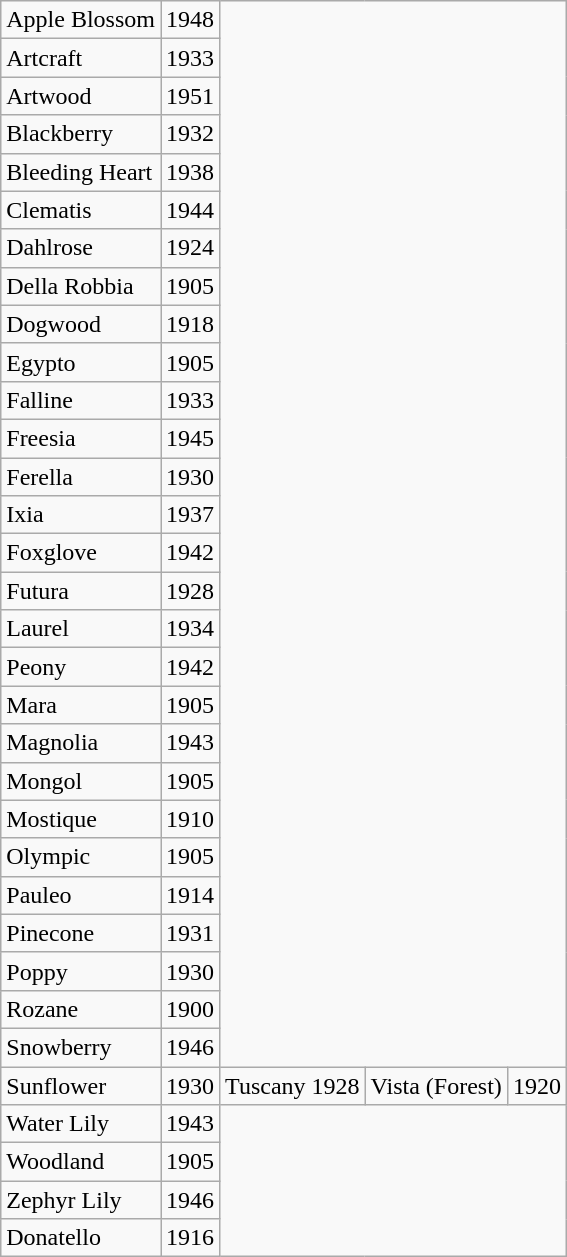<table class="wikitable sortable">
<tr>
<td>Apple Blossom</td>
<td>1948</td>
</tr>
<tr>
<td>Artcraft</td>
<td>1933</td>
</tr>
<tr>
<td>Artwood</td>
<td>1951</td>
</tr>
<tr>
<td>Blackberry</td>
<td>1932</td>
</tr>
<tr>
<td>Bleeding Heart</td>
<td>1938</td>
</tr>
<tr>
<td>Clematis</td>
<td>1944</td>
</tr>
<tr>
<td>Dahlrose</td>
<td>1924</td>
</tr>
<tr>
<td>Della Robbia</td>
<td>1905</td>
</tr>
<tr>
<td>Dogwood</td>
<td>1918</td>
</tr>
<tr>
<td>Egypto</td>
<td>1905</td>
</tr>
<tr>
<td>Falline</td>
<td>1933</td>
</tr>
<tr>
<td>Freesia</td>
<td>1945</td>
</tr>
<tr>
<td>Ferella</td>
<td>1930</td>
</tr>
<tr>
<td>Ixia</td>
<td>1937</td>
</tr>
<tr>
<td>Foxglove</td>
<td>1942</td>
</tr>
<tr>
<td>Futura</td>
<td>1928</td>
</tr>
<tr>
<td>Laurel</td>
<td>1934</td>
</tr>
<tr>
<td>Peony</td>
<td>1942</td>
</tr>
<tr>
<td>Mara</td>
<td>1905</td>
</tr>
<tr>
<td>Magnolia</td>
<td>1943</td>
</tr>
<tr>
<td>Mongol</td>
<td>1905</td>
</tr>
<tr>
<td>Mostique</td>
<td>1910</td>
</tr>
<tr>
<td>Olympic</td>
<td>1905</td>
</tr>
<tr>
<td>Pauleo</td>
<td>1914</td>
</tr>
<tr>
<td>Pinecone</td>
<td>1931</td>
</tr>
<tr>
<td>Poppy</td>
<td>1930</td>
</tr>
<tr>
<td>Rozane</td>
<td>1900</td>
</tr>
<tr>
<td>Snowberry</td>
<td>1946 </td>
</tr>
<tr>
<td>Sunflower</td>
<td>1930</td>
<td>Tuscany 1928</td>
<td>Vista (Forest)</td>
<td>1920</td>
</tr>
<tr>
<td>Water Lily</td>
<td>1943</td>
</tr>
<tr>
<td>Woodland</td>
<td>1905</td>
</tr>
<tr>
<td>Zephyr Lily</td>
<td>1946</td>
</tr>
<tr>
<td>Donatello</td>
<td>1916</td>
</tr>
</table>
